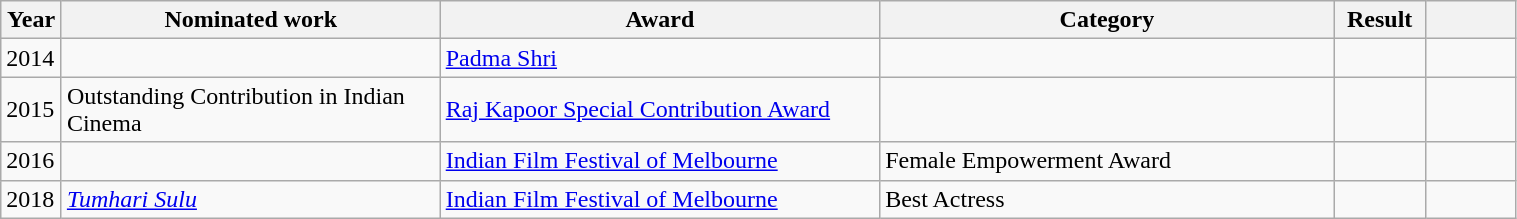<table class="wikitable sortable plainrowheaders" style="width:80%;">
<tr>
<th scope="col" style="width:4%;">Year</th>
<th scope="col" style="width:25%;">Nominated work</th>
<th scope="col" style="wodth:30%;">Award</th>
<th scope="col" style="width:30%;">Category</th>
<th scope="col" style="width:6%;">Result</th>
<th scope="col" style="width:6%;"></th>
</tr>
<tr>
<td scope="row">2014</td>
<td></td>
<td><a href='#'>Padma Shri</a></td>
<td></td>
<td></td>
<td style="text-align:center;"></td>
</tr>
<tr>
<td>2015</td>
<td>Outstanding Contribution in Indian Cinema</td>
<td><a href='#'>Raj Kapoor Special Contribution Award</a></td>
<td></td>
<td></td>
<td></td>
</tr>
<tr>
<td scope="row">2016</td>
<td></td>
<td><a href='#'>Indian Film Festival of Melbourne</a></td>
<td>Female Empowerment Award</td>
<td></td>
<td style="text-align:center;"></td>
</tr>
<tr>
<td scope="row">2018</td>
<td><em><a href='#'>Tumhari Sulu</a></em></td>
<td><a href='#'>Indian Film Festival of Melbourne</a></td>
<td>Best Actress</td>
<td></td>
<td style="text-align:center;"></td>
</tr>
</table>
